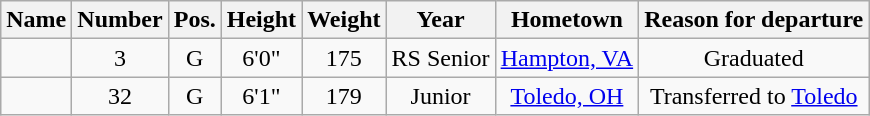<table class="wikitable sortable" border="1">
<tr>
<th>Name</th>
<th>Number</th>
<th>Pos.</th>
<th>Height</th>
<th>Weight</th>
<th>Year</th>
<th>Hometown</th>
<th class="unsortable">Reason for departure</th>
</tr>
<tr align=center>
<td></td>
<td>3</td>
<td>G</td>
<td>6'0"</td>
<td>175</td>
<td>RS Senior</td>
<td><a href='#'>Hampton, VA</a></td>
<td>Graduated</td>
</tr>
<tr align=center>
<td></td>
<td>32</td>
<td>G</td>
<td>6'1"</td>
<td>179</td>
<td>Junior</td>
<td><a href='#'>Toledo, OH</a></td>
<td>Transferred to <a href='#'>Toledo</a></td>
</tr>
</table>
